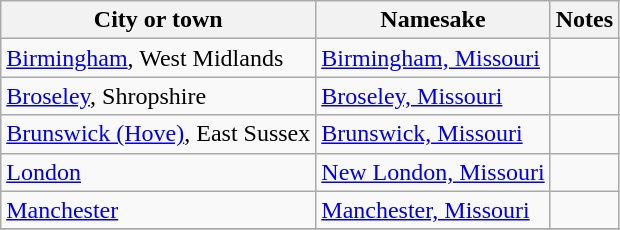<table class="wikitable">
<tr>
<th>City or town</th>
<th>Namesake</th>
<th>Notes</th>
</tr>
<tr>
<td><a href='#'>Birmingham</a>, West Midlands</td>
<td><a href='#'>Birmingham, Missouri</a></td>
<td></td>
</tr>
<tr>
<td><a href='#'>Broseley</a>, Shropshire</td>
<td><a href='#'>Broseley, Missouri</a></td>
<td></td>
</tr>
<tr>
<td><a href='#'>Brunswick (Hove)</a>, East Sussex</td>
<td><a href='#'>Brunswick, Missouri</a></td>
<td></td>
</tr>
<tr>
<td><a href='#'>London</a></td>
<td><a href='#'>New London, Missouri</a></td>
<td></td>
</tr>
<tr>
<td><a href='#'>Manchester</a></td>
<td><a href='#'>Manchester, Missouri</a></td>
<td></td>
</tr>
<tr>
</tr>
</table>
